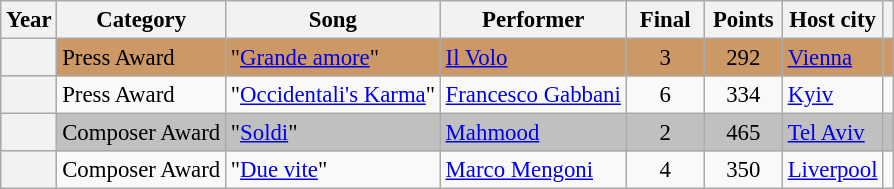<table class="wikitable sortable plainrowheaders" style="font-size: 95%">
<tr>
<th>Year</th>
<th>Category</th>
<th>Song</th>
<th>Performer</th>
<th style="width:45px;">Final</th>
<th style="width:45px;">Points</th>
<th>Host city</th>
<th class="unsortable"></th>
</tr>
<tr bgcolor="#C96">
<th scope="row"></th>
<td>Press Award</td>
<td>"<a href='#'>Grande amore</a>"</td>
<td><a href='#'>Il Volo</a></td>
<td style="text-align:center;">3</td>
<td style="text-align:center;">292</td>
<td> <a href='#'>Vienna</a></td>
<td></td>
</tr>
<tr>
<th scope="row"></th>
<td>Press Award</td>
<td>"<a href='#'>Occidentali's Karma</a>"</td>
<td><a href='#'>Francesco Gabbani</a></td>
<td style="text-align:center;">6</td>
<td style="text-align:center;">334</td>
<td> <a href='#'>Kyiv</a></td>
<td></td>
</tr>
<tr bgcolor="silver">
<th scope="row"></th>
<td>Composer Award</td>
<td>"<a href='#'>Soldi</a>"</td>
<td><a href='#'>Mahmood</a></td>
<td style="text-align:center;">2</td>
<td style="text-align:center;">465</td>
<td> <a href='#'>Tel Aviv</a></td>
<td></td>
</tr>
<tr>
<th scope="row"></th>
<td>Composer Award</td>
<td>"<a href='#'>Due vite</a>"</td>
<td><a href='#'>Marco Mengoni</a></td>
<td style="text-align:center;">4</td>
<td style="text-align:center;">350</td>
<td> <a href='#'>Liverpool</a></td>
<td></td>
</tr>
</table>
